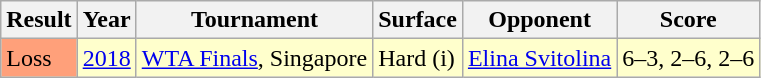<table class="sortable wikitable">
<tr>
<th>Result</th>
<th>Year</th>
<th>Tournament</th>
<th>Surface</th>
<th>Opponent</th>
<th>Score</th>
</tr>
<tr bgcolor=ffffcc>
<td bgcolor="#ffa07a">Loss</td>
<td><a href='#'>2018</a></td>
<td><a href='#'>WTA Finals</a>, Singapore</td>
<td>Hard (i)</td>
<td> <a href='#'>Elina Svitolina</a></td>
<td>6–3, 2–6, 2–6</td>
</tr>
</table>
